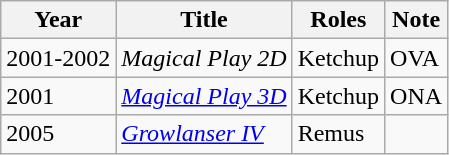<table class="wikitable sortable">
<tr>
<th>Year</th>
<th>Title</th>
<th>Roles</th>
<th>Note</th>
</tr>
<tr>
<td>2001-2002</td>
<td><em>Magical Play 2D</em></td>
<td>Ketchup</td>
<td>OVA</td>
</tr>
<tr>
<td>2001</td>
<td><em><a href='#'>Magical Play 3D</a></em></td>
<td>Ketchup</td>
<td>ONA</td>
</tr>
<tr>
<td>2005</td>
<td><em><a href='#'>Growlanser IV</a></em></td>
<td>Remus</td>
<td></td>
</tr>
</table>
